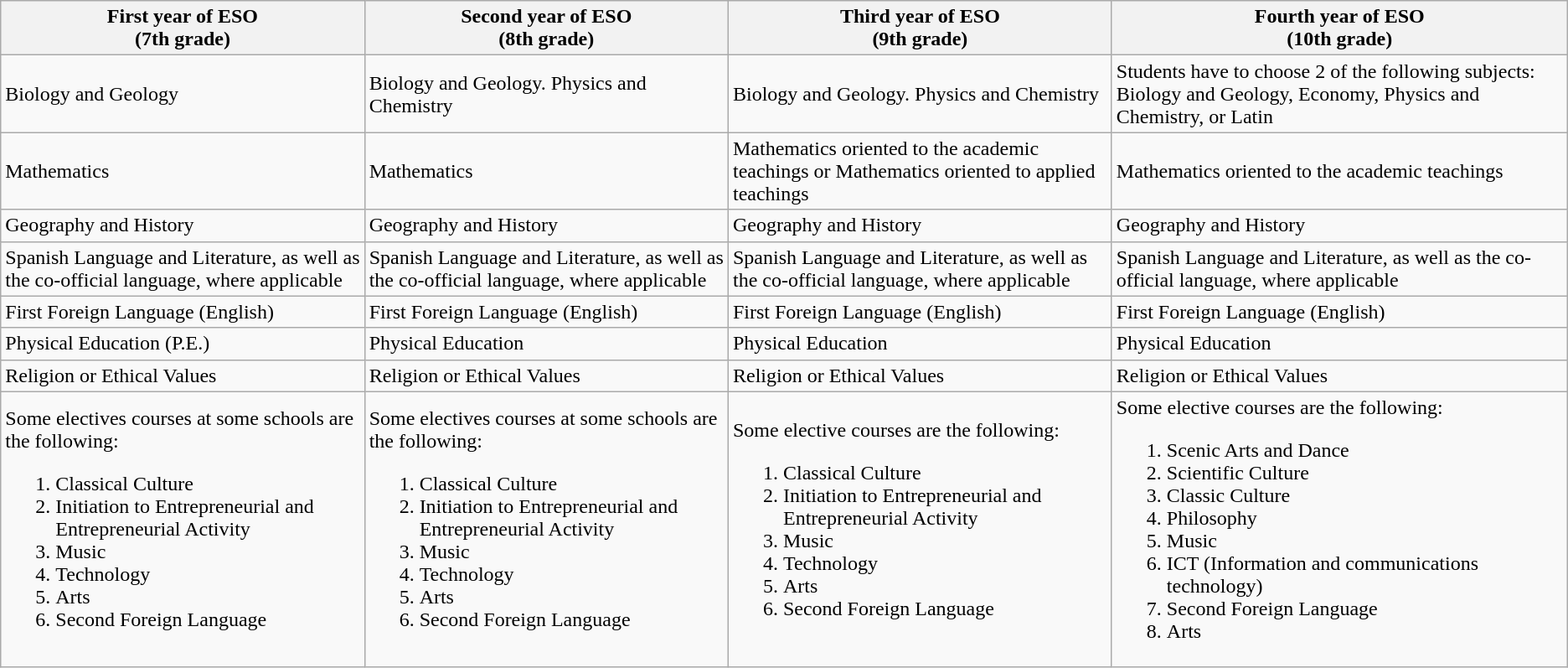<table class="wikitable">
<tr>
<th>First year of ESO<br>(7th grade)</th>
<th>Second year of ESO<br>(8th grade)</th>
<th>Third year of ESO<br>(9th grade)</th>
<th>Fourth year of ESO<br>(10th grade)</th>
</tr>
<tr>
<td>Biology and Geology</td>
<td>Biology and Geology. Physics and Chemistry</td>
<td>Biology and Geology. Physics and Chemistry</td>
<td>Students have to choose 2 of the following subjects: Biology and Geology, Economy, Physics and Chemistry, or Latin</td>
</tr>
<tr>
<td>Mathematics</td>
<td>Mathematics</td>
<td>Mathematics oriented to the academic teachings or Mathematics oriented to applied teachings</td>
<td>Mathematics oriented to the academic teachings</td>
</tr>
<tr>
<td>Geography and History</td>
<td>Geography and History</td>
<td>Geography and History</td>
<td>Geography and History</td>
</tr>
<tr>
<td>Spanish Language and Literature, as well as the co-official language, where applicable</td>
<td>Spanish Language and Literature, as well as the co-official language, where applicable</td>
<td>Spanish Language and Literature, as well as the co-official language, where applicable</td>
<td>Spanish Language and Literature, as well as the co-official language, where applicable</td>
</tr>
<tr>
<td>First Foreign Language (English)</td>
<td>First Foreign Language (English)</td>
<td>First Foreign Language (English)</td>
<td>First Foreign Language (English)</td>
</tr>
<tr>
<td>Physical Education (P.E.)</td>
<td>Physical Education</td>
<td>Physical Education</td>
<td>Physical Education</td>
</tr>
<tr>
<td>Religion or Ethical Values</td>
<td>Religion or Ethical Values</td>
<td>Religion or Ethical Values</td>
<td>Religion or Ethical Values</td>
</tr>
<tr>
<td>Some electives courses at some schools are the following:<br><ol><li>Classical Culture</li><li>Initiation to Entrepreneurial and Entrepreneurial Activity</li><li>Music</li><li>Technology</li><li>Arts</li><li>Second Foreign Language</li></ol></td>
<td>Some electives courses at some schools are the following:<br><ol><li>Classical Culture</li><li>Initiation to Entrepreneurial and Entrepreneurial Activity</li><li>Music</li><li>Technology</li><li>Arts</li><li>Second Foreign Language</li></ol></td>
<td>Some elective courses are the following:<br><ol><li>Classical Culture</li><li>Initiation to Entrepreneurial and Entrepreneurial Activity</li><li>Music</li><li>Technology</li><li>Arts</li><li>Second Foreign Language</li></ol></td>
<td>Some elective courses are the following:<br><ol><li>Scenic Arts and Dance</li><li>Scientific Culture</li><li>Classic Culture</li><li>Philosophy</li><li>Music</li><li>ICT (Information and communications technology)</li><li>Second Foreign Language</li><li>Arts</li></ol></td>
</tr>
</table>
